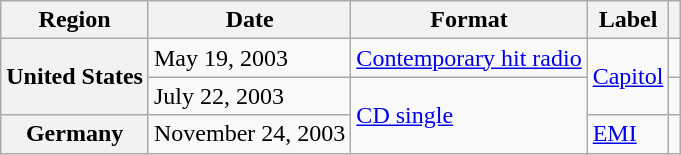<table class="wikitable plainrowheaders">
<tr>
<th scope="col">Region</th>
<th scope="col">Date</th>
<th scope="col">Format</th>
<th scope="col">Label</th>
<th scope="col"></th>
</tr>
<tr>
<th scope="row" rowspan="2">United States</th>
<td>May 19, 2003</td>
<td><a href='#'>Contemporary hit radio</a></td>
<td rowspan="2"><a href='#'>Capitol</a></td>
<td></td>
</tr>
<tr>
<td>July 22, 2003</td>
<td rowspan="2"><a href='#'>CD single</a></td>
<td></td>
</tr>
<tr>
<th scope="row">Germany</th>
<td>November 24, 2003</td>
<td><a href='#'>EMI</a></td>
<td></td>
</tr>
</table>
